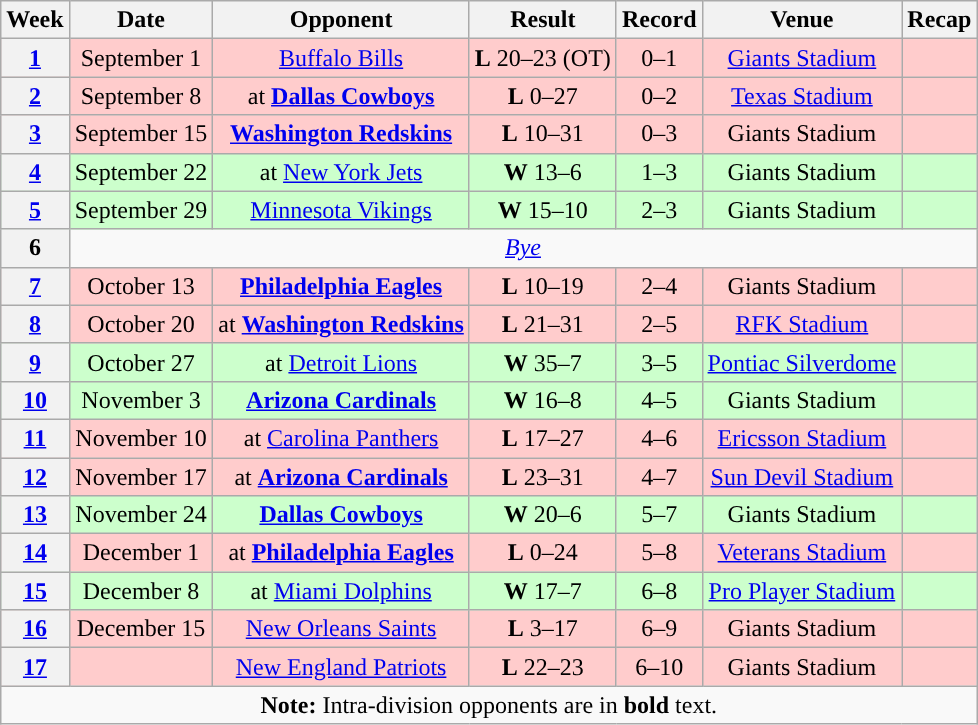<table class="wikitable" style="text-align:center">
<tr>
<th>Week</th>
<th>Date</th>
<th>Opponent</th>
<th>Result</th>
<th>Record</th>
<th>Venue</th>
<th>Recap</th>
</tr>
<tr style="background:#fcc">
<th><a href='#'>1</a></th>
<td>September 1</td>
<td><a href='#'>Buffalo Bills</a></td>
<td><strong>L</strong> 20–23 (OT)</td>
<td>0–1</td>
<td><a href='#'>Giants Stadium</a></td>
<td></td>
</tr>
<tr style="background:#fcc">
<th><a href='#'>2</a></th>
<td>September 8</td>
<td>at <strong><a href='#'>Dallas Cowboys</a></strong></td>
<td><strong>L</strong> 0–27</td>
<td>0–2</td>
<td><a href='#'>Texas Stadium</a></td>
<td></td>
</tr>
<tr style="background:#fcc">
<th><a href='#'>3</a></th>
<td>September 15</td>
<td><strong><a href='#'>Washington Redskins</a></strong></td>
<td><strong>L</strong> 10–31</td>
<td>0–3</td>
<td>Giants Stadium</td>
<td></td>
</tr>
<tr style="background:#cfc">
<th><a href='#'>4</a></th>
<td>September 22</td>
<td>at <a href='#'>New York Jets</a></td>
<td><strong>W</strong> 13–6</td>
<td>1–3</td>
<td>Giants Stadium</td>
<td></td>
</tr>
<tr style="background:#cfc">
<th><a href='#'>5</a></th>
<td>September 29</td>
<td><a href='#'>Minnesota Vikings</a></td>
<td><strong>W</strong> 15–10</td>
<td>2–3</td>
<td>Giants Stadium</td>
<td></td>
</tr>
<tr>
<th>6</th>
<td colspan="6"><em><a href='#'>Bye</a></em></td>
</tr>
<tr style="background:#fcc">
<th><a href='#'>7</a></th>
<td>October 13</td>
<td><strong><a href='#'>Philadelphia Eagles</a></strong></td>
<td><strong>L</strong> 10–19</td>
<td>2–4</td>
<td>Giants Stadium</td>
<td></td>
</tr>
<tr style="background:#fcc">
<th><a href='#'>8</a></th>
<td>October 20</td>
<td>at <strong><a href='#'>Washington Redskins</a></strong></td>
<td><strong>L</strong> 21–31</td>
<td>2–5</td>
<td><a href='#'>RFK Stadium</a></td>
<td></td>
</tr>
<tr style="background:#cfc">
<th><a href='#'>9</a></th>
<td>October 27</td>
<td>at <a href='#'>Detroit Lions</a></td>
<td><strong>W</strong> 35–7</td>
<td>3–5</td>
<td><a href='#'>Pontiac Silverdome</a></td>
<td></td>
</tr>
<tr style="background:#cfc">
<th><a href='#'>10</a></th>
<td>November 3</td>
<td><strong><a href='#'>Arizona Cardinals</a></strong></td>
<td><strong>W</strong> 16–8</td>
<td>4–5</td>
<td>Giants Stadium</td>
<td></td>
</tr>
<tr style="background:#fcc">
<th><a href='#'>11</a></th>
<td>November 10</td>
<td>at <a href='#'>Carolina Panthers</a></td>
<td><strong>L</strong> 17–27</td>
<td>4–6</td>
<td><a href='#'>Ericsson Stadium</a></td>
<td></td>
</tr>
<tr style="background:#fcc">
<th><a href='#'>12</a></th>
<td>November 17</td>
<td>at <strong><a href='#'>Arizona Cardinals</a></strong></td>
<td><strong>L</strong> 23–31</td>
<td>4–7</td>
<td><a href='#'>Sun Devil Stadium</a></td>
<td></td>
</tr>
<tr style="background:#cfc">
<th><a href='#'>13</a></th>
<td>November 24</td>
<td><strong><a href='#'>Dallas Cowboys</a></strong></td>
<td><strong>W</strong> 20–6</td>
<td>5–7</td>
<td>Giants Stadium</td>
<td></td>
</tr>
<tr style="background:#fcc">
<th><a href='#'>14</a></th>
<td>December 1</td>
<td>at <strong><a href='#'>Philadelphia Eagles</a></strong></td>
<td><strong>L</strong> 0–24</td>
<td>5–8</td>
<td><a href='#'>Veterans Stadium</a></td>
<td></td>
</tr>
<tr style="background:#cfc">
<th><a href='#'>15</a></th>
<td>December 8</td>
<td>at <a href='#'>Miami Dolphins</a></td>
<td><strong>W</strong> 17–7</td>
<td>6–8</td>
<td><a href='#'>Pro Player Stadium</a></td>
<td></td>
</tr>
<tr style="background:#fcc">
<th><a href='#'>16</a></th>
<td>December 15</td>
<td><a href='#'>New Orleans Saints</a></td>
<td><strong>L</strong> 3–17</td>
<td>6–9</td>
<td>Giants Stadium</td>
<td></td>
</tr>
<tr style="background:#fcc">
<th><a href='#'>17</a></th>
<td></td>
<td><a href='#'>New England Patriots</a></td>
<td><strong>L</strong> 22–23</td>
<td>6–10</td>
<td>Giants Stadium</td>
<td></td>
</tr>
<tr>
<td colspan="8"><strong>Note:</strong> Intra-division opponents are in <strong>bold</strong> text.</td>
</tr>
</table>
